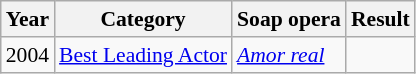<table class="wikitable" style="font-size: 90%;">
<tr>
<th><strong>Year</strong></th>
<th><strong>Category</strong></th>
<th><strong>Soap opera</strong></th>
<th><strong>Result</strong></th>
</tr>
<tr>
<td>2004</td>
<td><a href='#'>Best Leading Actor</a></td>
<td><em><a href='#'>Amor real</a></em></td>
<td></td>
</tr>
</table>
